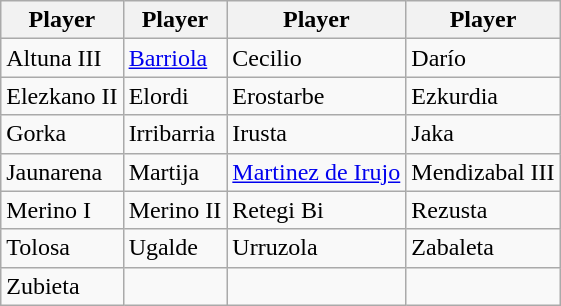<table class="wikitable" border="1">
<tr>
<th>Player</th>
<th>Player</th>
<th>Player</th>
<th>Player</th>
</tr>
<tr>
<td>Altuna III</td>
<td><a href='#'>Barriola</a></td>
<td>Cecilio</td>
<td>Darío</td>
</tr>
<tr>
<td>Elezkano II</td>
<td>Elordi</td>
<td>Erostarbe</td>
<td>Ezkurdia</td>
</tr>
<tr>
<td>Gorka</td>
<td>Irribarria</td>
<td>Irusta</td>
<td>Jaka</td>
</tr>
<tr>
<td>Jaunarena</td>
<td>Martija</td>
<td><a href='#'>Martinez de Irujo</a></td>
<td>Mendizabal III</td>
</tr>
<tr>
<td>Merino I</td>
<td>Merino II</td>
<td>Retegi Bi</td>
<td>Rezusta</td>
</tr>
<tr>
<td>Tolosa</td>
<td>Ugalde</td>
<td>Urruzola</td>
<td>Zabaleta</td>
</tr>
<tr>
<td>Zubieta</td>
<td></td>
<td></td>
<td></td>
</tr>
</table>
